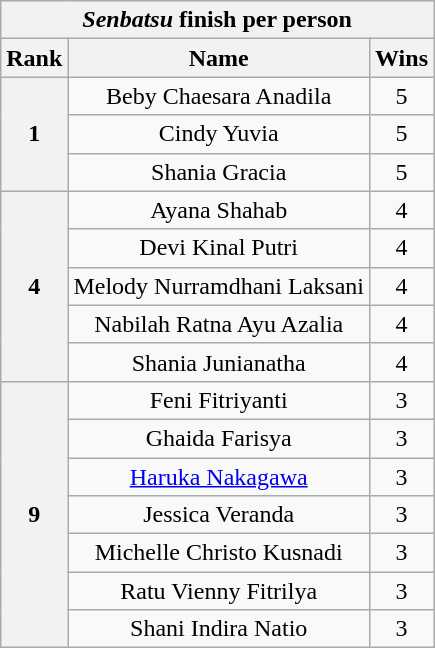<table class="wikitable sortable plainrowheaders" style=text-align:center>
<tr>
<th colspan=3><em>Senbatsu</em> finish per person</th>
</tr>
<tr>
<th scope=col>Rank</th>
<th scope=col>Name</th>
<th scope=col>Wins</th>
</tr>
<tr>
<th scope=row rowspan=3 style=text-align:center>1</th>
<td>Beby Chaesara Anadila</td>
<td>5</td>
</tr>
<tr>
<td>Cindy Yuvia</td>
<td>5</td>
</tr>
<tr>
<td>Shania Gracia</td>
<td>5</td>
</tr>
<tr>
<th scope=row rowspan=5 style=text-align:center>4</th>
<td>Ayana Shahab</td>
<td>4</td>
</tr>
<tr>
<td>Devi Kinal Putri</td>
<td>4</td>
</tr>
<tr>
<td>Melody Nurramdhani Laksani</td>
<td>4</td>
</tr>
<tr>
<td>Nabilah Ratna Ayu Azalia</td>
<td>4</td>
</tr>
<tr>
<td>Shania Junianatha</td>
<td>4</td>
</tr>
<tr>
<th scope=row rowspan=7 style=text-align:center>9</th>
<td>Feni Fitriyanti</td>
<td>3</td>
</tr>
<tr>
<td>Ghaida Farisya</td>
<td>3</td>
</tr>
<tr>
<td><a href='#'>Haruka Nakagawa</a></td>
<td>3</td>
</tr>
<tr>
<td>Jessica Veranda</td>
<td>3</td>
</tr>
<tr>
<td>Michelle Christo Kusnadi</td>
<td>3</td>
</tr>
<tr>
<td>Ratu Vienny Fitrilya</td>
<td>3</td>
</tr>
<tr>
<td>Shani Indira Natio</td>
<td>3</td>
</tr>
</table>
